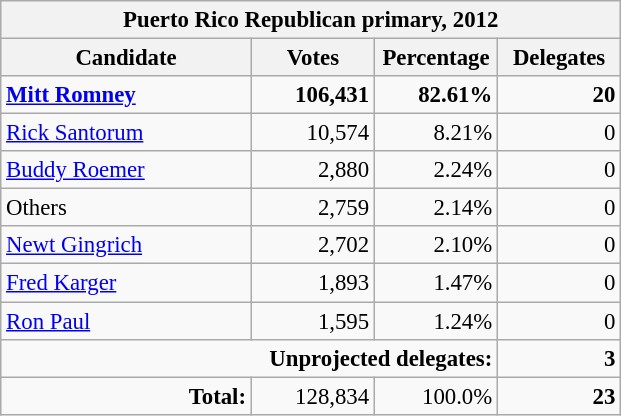<table class="wikitable" style="font-size:95%;">
<tr>
<th colspan="4">Puerto Rico Republican primary, 2012 </th>
</tr>
<tr>
<th rowspan="1" width="160px">Candidate</th>
<th rowspan="1" width="75px">Votes</th>
<th rowspan="1" width="75px">Percentage</th>
<th rowspan="1" width="75px">Delegates</th>
</tr>
<tr align="right" >
<td align="left"><strong> <a href='#'>Mitt Romney</a></strong></td>
<td><strong>106,431</strong></td>
<td><strong>82.61%</strong></td>
<td><strong>20</strong></td>
</tr>
<tr align="right">
<td align="left"><a href='#'>Rick Santorum</a></td>
<td>10,574</td>
<td>8.21%</td>
<td>0</td>
</tr>
<tr align="right">
<td align="left"><a href='#'>Buddy Roemer</a></td>
<td>2,880</td>
<td>2.24%</td>
<td>0</td>
</tr>
<tr align="right">
<td align="left">Others</td>
<td>2,759</td>
<td>2.14%</td>
<td>0</td>
</tr>
<tr align="right">
<td align="left"><a href='#'>Newt Gingrich</a></td>
<td>2,702</td>
<td>2.10%</td>
<td>0</td>
</tr>
<tr align="right">
<td align="left"><a href='#'>Fred Karger</a></td>
<td>1,893</td>
<td>1.47%</td>
<td>0</td>
</tr>
<tr align="right">
<td align="left"><a href='#'>Ron Paul</a></td>
<td>1,595</td>
<td>1.24%</td>
<td>0</td>
</tr>
<tr align="right">
<td colspan="3"><strong>Unprojected delegates:</strong></td>
<td><strong>3</strong></td>
</tr>
<tr align="right">
<td><strong>Total:</strong></td>
<td>128,834</td>
<td>100.0%</td>
<td><strong>23</strong></td>
</tr>
</table>
